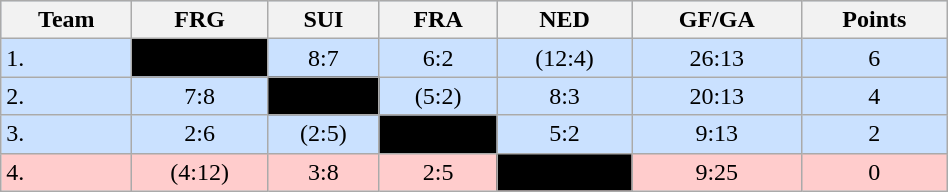<table class="wikitable" bgcolor="#EFEFFF" width="50%">
<tr bgcolor="#BCD2EE">
<th>Team</th>
<th>FRG</th>
<th>SUI</th>
<th>FRA</th>
<th>NED</th>
<th>GF/GA</th>
<th>Points</th>
</tr>
<tr bgcolor="#CAE1FF" align="center">
<td align="left">1. </td>
<td style="background:#000000;"></td>
<td>8:7</td>
<td>6:2</td>
<td>(12:4)</td>
<td>26:13</td>
<td>6</td>
</tr>
<tr bgcolor="#CAE1FF" align="center">
<td align="left">2. </td>
<td>7:8</td>
<td style="background:#000000;"></td>
<td>(5:2)</td>
<td>8:3</td>
<td>20:13</td>
<td>4</td>
</tr>
<tr bgcolor="#CAE1FF" align="center">
<td align="left">3. </td>
<td>2:6</td>
<td>(2:5)</td>
<td style="background:#000000;"></td>
<td>5:2</td>
<td>9:13</td>
<td>2</td>
</tr>
<tr bgcolor="#ffcccc" align="center">
<td align="left">4. </td>
<td>(4:12)</td>
<td>3:8</td>
<td>2:5</td>
<td style="background:#000000;"></td>
<td>9:25</td>
<td>0</td>
</tr>
</table>
